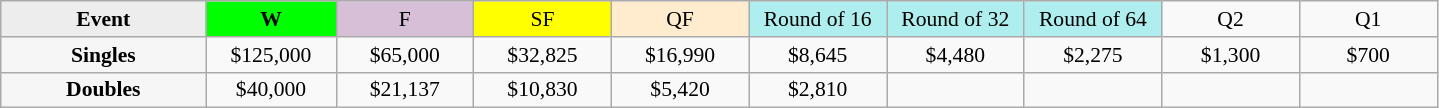<table class=wikitable style=font-size:90%;text-align:center>
<tr>
<td width=130 bgcolor=ededed><strong>Event</strong></td>
<td width=80 bgcolor=lime><strong>W</strong></td>
<td width=85 bgcolor=thistle>F</td>
<td width=85 bgcolor=ffff00>SF</td>
<td width=85 bgcolor=ffebcd>QF</td>
<td width=85 bgcolor=afeeee>Round of 16</td>
<td width=85 bgcolor=afeeee>Round of 32</td>
<td width=85 bgcolor=afeeee>Round of 64</td>
<td width=85>Q2</td>
<td width=85>Q1</td>
</tr>
<tr>
<th style=background:#f6f6f6>Singles</th>
<td>$125,000</td>
<td>$65,000</td>
<td>$32,825</td>
<td>$16,990</td>
<td>$8,645</td>
<td>$4,480</td>
<td>$2,275</td>
<td>$1,300</td>
<td>$700</td>
</tr>
<tr>
<th style=background:#f6f6f6>Doubles</th>
<td>$40,000</td>
<td>$21,137</td>
<td>$10,830</td>
<td>$5,420</td>
<td>$2,810</td>
<td></td>
<td></td>
<td></td>
<td></td>
</tr>
</table>
